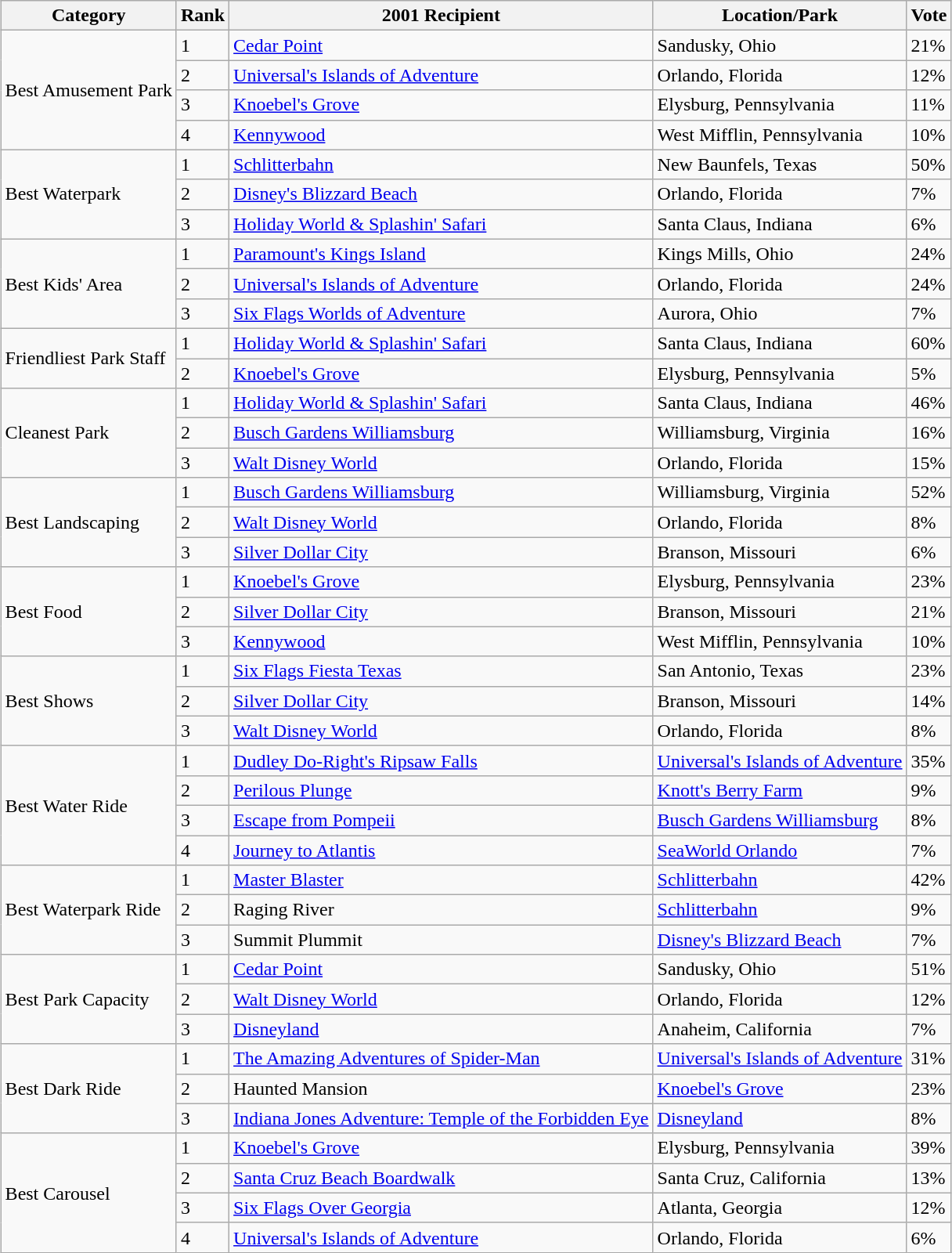<table class= "wikitable sortable" style="margin:1em auto;">
<tr>
<th>Category</th>
<th>Rank</th>
<th>2001 Recipient</th>
<th>Location/Park</th>
<th>Vote</th>
</tr>
<tr>
<td rowspan="4">Best Amusement Park</td>
<td>1</td>
<td><a href='#'>Cedar Point</a></td>
<td>Sandusky, Ohio</td>
<td>21%</td>
</tr>
<tr>
<td>2</td>
<td><a href='#'>Universal's Islands of Adventure</a></td>
<td>Orlando, Florida</td>
<td>12%</td>
</tr>
<tr>
<td>3</td>
<td><a href='#'>Knoebel's Grove</a></td>
<td>Elysburg, Pennsylvania</td>
<td>11%</td>
</tr>
<tr>
<td>4</td>
<td><a href='#'>Kennywood</a></td>
<td>West Mifflin, Pennsylvania</td>
<td>10%</td>
</tr>
<tr>
<td rowspan="3">Best Waterpark</td>
<td>1</td>
<td><a href='#'>Schlitterbahn</a></td>
<td>New Baunfels, Texas</td>
<td>50%</td>
</tr>
<tr>
<td>2</td>
<td><a href='#'>Disney's Blizzard Beach</a></td>
<td>Orlando, Florida</td>
<td>7%</td>
</tr>
<tr>
<td>3</td>
<td><a href='#'>Holiday World & Splashin' Safari</a></td>
<td>Santa Claus, Indiana</td>
<td>6%</td>
</tr>
<tr>
<td rowspan="3">Best Kids' Area</td>
<td>1</td>
<td><a href='#'>Paramount's Kings Island</a></td>
<td>Kings Mills, Ohio</td>
<td>24%</td>
</tr>
<tr>
<td>2</td>
<td><a href='#'>Universal's Islands of Adventure</a></td>
<td>Orlando, Florida</td>
<td>24%</td>
</tr>
<tr>
<td>3</td>
<td><a href='#'>Six Flags Worlds of Adventure</a></td>
<td>Aurora, Ohio</td>
<td>7%</td>
</tr>
<tr>
<td rowspan="2">Friendliest Park Staff</td>
<td>1</td>
<td><a href='#'>Holiday World & Splashin' Safari</a></td>
<td>Santa Claus, Indiana</td>
<td>60%</td>
</tr>
<tr>
<td>2</td>
<td><a href='#'>Knoebel's Grove</a></td>
<td>Elysburg, Pennsylvania</td>
<td>5%</td>
</tr>
<tr>
<td rowspan="3">Cleanest Park</td>
<td>1</td>
<td><a href='#'>Holiday World & Splashin' Safari</a></td>
<td>Santa Claus, Indiana</td>
<td>46%</td>
</tr>
<tr>
<td>2</td>
<td><a href='#'>Busch Gardens Williamsburg</a></td>
<td>Williamsburg, Virginia</td>
<td>16%</td>
</tr>
<tr>
<td>3</td>
<td><a href='#'>Walt Disney World</a></td>
<td>Orlando, Florida</td>
<td>15%</td>
</tr>
<tr>
<td rowspan="3">Best Landscaping</td>
<td>1</td>
<td><a href='#'>Busch Gardens Williamsburg</a></td>
<td>Williamsburg, Virginia</td>
<td>52%</td>
</tr>
<tr>
<td>2</td>
<td><a href='#'>Walt Disney World</a></td>
<td>Orlando, Florida</td>
<td>8%</td>
</tr>
<tr>
<td>3</td>
<td><a href='#'>Silver Dollar City</a></td>
<td>Branson, Missouri</td>
<td>6%</td>
</tr>
<tr>
<td rowspan="3">Best Food</td>
<td>1</td>
<td><a href='#'>Knoebel's Grove</a></td>
<td>Elysburg, Pennsylvania</td>
<td>23%</td>
</tr>
<tr>
<td>2</td>
<td><a href='#'>Silver Dollar City</a></td>
<td>Branson, Missouri</td>
<td>21%</td>
</tr>
<tr>
<td>3</td>
<td><a href='#'>Kennywood</a></td>
<td>West Mifflin, Pennsylvania</td>
<td>10%</td>
</tr>
<tr>
<td rowspan="3">Best Shows</td>
<td>1</td>
<td><a href='#'>Six Flags Fiesta Texas</a></td>
<td>San Antonio, Texas</td>
<td>23%</td>
</tr>
<tr>
<td>2</td>
<td><a href='#'>Silver Dollar City</a></td>
<td>Branson, Missouri</td>
<td>14%</td>
</tr>
<tr>
<td>3</td>
<td><a href='#'>Walt Disney World</a></td>
<td>Orlando, Florida</td>
<td>8%</td>
</tr>
<tr>
<td rowspan="4">Best Water Ride</td>
<td>1</td>
<td><a href='#'>Dudley Do-Right's Ripsaw Falls</a></td>
<td><a href='#'>Universal's Islands of Adventure</a></td>
<td>35%</td>
</tr>
<tr>
<td>2</td>
<td><a href='#'>Perilous Plunge</a></td>
<td><a href='#'>Knott's Berry Farm</a></td>
<td>9%</td>
</tr>
<tr>
<td>3</td>
<td><a href='#'>Escape from Pompeii</a></td>
<td><a href='#'>Busch Gardens Williamsburg</a></td>
<td>8%</td>
</tr>
<tr>
<td>4</td>
<td><a href='#'>Journey to Atlantis</a></td>
<td><a href='#'>SeaWorld Orlando</a></td>
<td>7%</td>
</tr>
<tr>
<td rowspan="3">Best Waterpark Ride</td>
<td>1</td>
<td><a href='#'>Master Blaster</a></td>
<td><a href='#'>Schlitterbahn</a></td>
<td>42%</td>
</tr>
<tr>
<td>2</td>
<td>Raging River</td>
<td><a href='#'>Schlitterbahn</a></td>
<td>9%</td>
</tr>
<tr>
<td>3</td>
<td>Summit Plummit</td>
<td><a href='#'>Disney's Blizzard Beach</a></td>
<td>7%</td>
</tr>
<tr>
<td rowspan="3">Best Park Capacity</td>
<td>1</td>
<td><a href='#'>Cedar Point</a></td>
<td>Sandusky, Ohio</td>
<td>51%</td>
</tr>
<tr>
<td>2</td>
<td><a href='#'>Walt Disney World</a></td>
<td>Orlando, Florida</td>
<td>12%</td>
</tr>
<tr>
<td>3</td>
<td><a href='#'>Disneyland</a></td>
<td>Anaheim, California</td>
<td>7%</td>
</tr>
<tr>
<td rowspan="3">Best Dark Ride</td>
<td>1</td>
<td><a href='#'>The Amazing Adventures of Spider-Man</a></td>
<td><a href='#'>Universal's Islands of Adventure</a></td>
<td>31%</td>
</tr>
<tr>
<td>2</td>
<td>Haunted Mansion</td>
<td><a href='#'>Knoebel's Grove</a></td>
<td>23%</td>
</tr>
<tr>
<td>3</td>
<td><a href='#'>Indiana Jones Adventure: Temple of the Forbidden Eye</a></td>
<td><a href='#'>Disneyland</a></td>
<td>8%</td>
</tr>
<tr>
<td rowspan="4">Best Carousel</td>
<td>1</td>
<td><a href='#'>Knoebel's Grove</a></td>
<td>Elysburg, Pennsylvania</td>
<td>39%</td>
</tr>
<tr>
<td>2</td>
<td><a href='#'>Santa Cruz Beach Boardwalk</a></td>
<td>Santa Cruz, California</td>
<td>13%</td>
</tr>
<tr>
<td>3</td>
<td><a href='#'>Six Flags Over Georgia</a></td>
<td>Atlanta, Georgia</td>
<td>12%</td>
</tr>
<tr>
<td>4</td>
<td><a href='#'>Universal's Islands of Adventure</a></td>
<td>Orlando, Florida</td>
<td>6%</td>
</tr>
</table>
